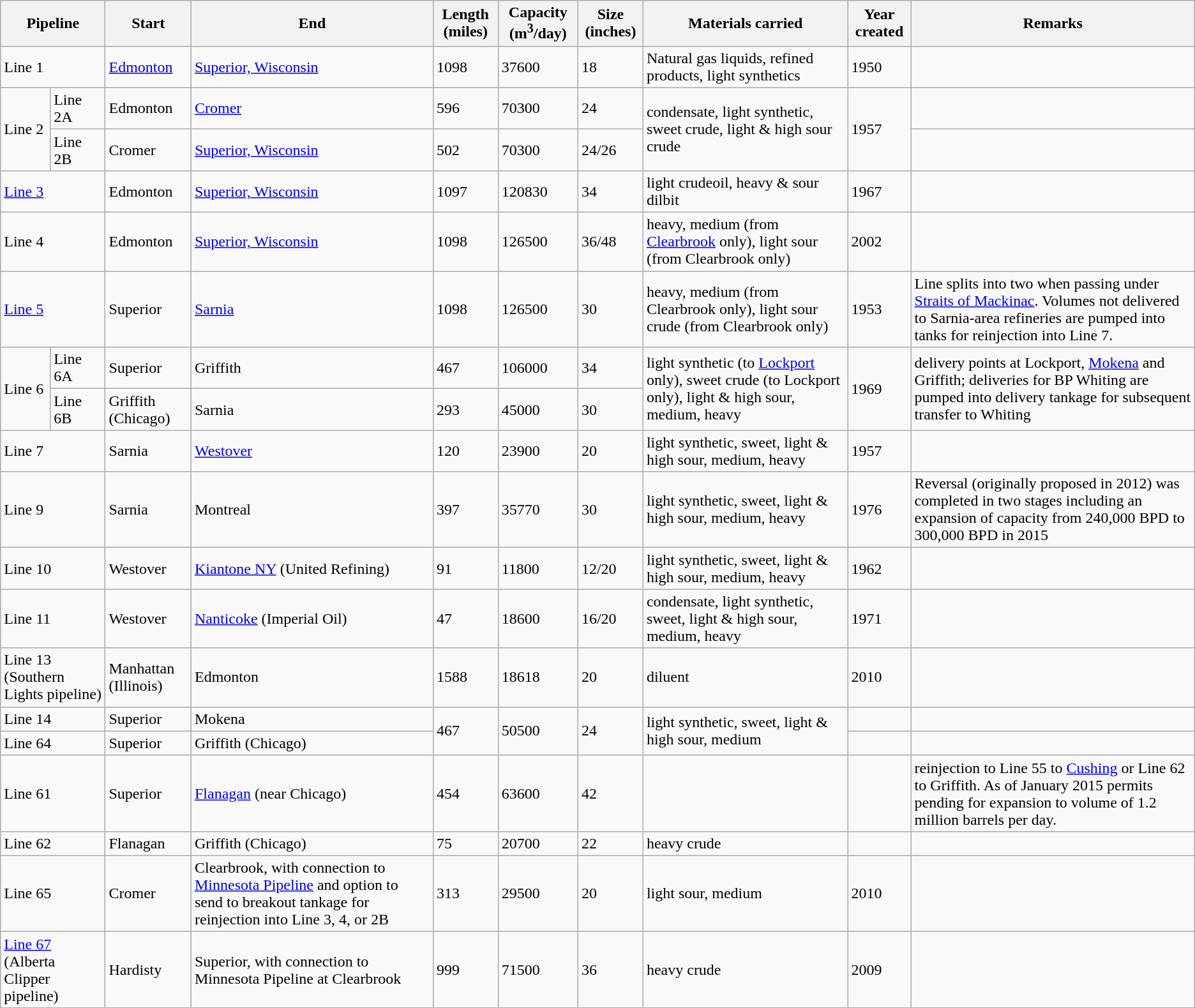<table class="wikitable">
<tr>
<th colspan=2>Pipeline</th>
<th>Start</th>
<th>End</th>
<th>Length (miles)</th>
<th>Capacity (m<sup>3</sup>/day)</th>
<th>Size (inches)</th>
<th>Materials carried</th>
<th>Year created</th>
<th>Remarks</th>
</tr>
<tr>
<td colspan= 2>Line 1</td>
<td><a href='#'>Edmonton</a></td>
<td><a href='#'>Superior, Wisconsin</a></td>
<td>1098</td>
<td>37600</td>
<td>18</td>
<td>Natural gas liquids, refined products, light synthetics</td>
<td>1950</td>
<td></td>
</tr>
<tr>
<td rowspan = 2>Line 2</td>
<td>Line 2A</td>
<td>Edmonton</td>
<td><a href='#'>Cromer</a></td>
<td>596</td>
<td>70300</td>
<td>24</td>
<td rowspan=2>condensate, light synthetic, sweet crude, light & high sour crude</td>
<td rowspan=2>1957</td>
<td></td>
</tr>
<tr>
<td>Line 2B</td>
<td>Cromer</td>
<td><a href='#'>Superior, Wisconsin</a></td>
<td>502</td>
<td>70300</td>
<td>24/26</td>
<td></td>
</tr>
<tr>
<td colspan=2><a href='#'>Line 3</a></td>
<td>Edmonton</td>
<td><a href='#'>Superior, Wisconsin</a></td>
<td>1097</td>
<td>120830</td>
<td>34</td>
<td>light crudeoil, heavy & sour dilbit</td>
<td>1967</td>
<td></td>
</tr>
<tr>
<td colspan=2>Line 4</td>
<td>Edmonton</td>
<td><a href='#'>Superior, Wisconsin</a></td>
<td>1098</td>
<td>126500</td>
<td>36/48</td>
<td>heavy, medium (from <a href='#'>Clearbrook</a> only), light sour (from Clearbrook only)</td>
<td>2002</td>
<td></td>
</tr>
<tr>
<td colspan = 2><a href='#'>Line 5</a></td>
<td>Superior</td>
<td><a href='#'>Sarnia</a></td>
<td>1098</td>
<td>126500</td>
<td>30</td>
<td>heavy, medium (from Clearbrook only), light sour crude (from Clearbrook only)</td>
<td>1953</td>
<td>Line splits into two when passing under <a href='#'>Straits of Mackinac</a>. Volumes not delivered to Sarnia-area refineries are pumped into tanks for reinjection into Line 7.<br></td>
</tr>
<tr>
<td rowspan = 2>Line 6</td>
<td>Line 6A</td>
<td>Superior</td>
<td>Griffith</td>
<td>467</td>
<td>106000</td>
<td>34</td>
<td rowspan="2">light synthetic (to <a href='#'>Lockport</a> only), sweet crude (to Lockport only), light & high sour, medium, heavy</td>
<td rowspan="2">1969</td>
<td rowspan="2">delivery points at Lockport, <a href='#'>Mokena</a> and Griffith; deliveries for BP Whiting are pumped into delivery tankage for subsequent transfer to Whiting</td>
</tr>
<tr>
<td>Line 6B</td>
<td>Griffith (Chicago)</td>
<td>Sarnia</td>
<td>293</td>
<td>45000</td>
<td>30</td>
</tr>
<tr>
<td colspan= 2>Line 7</td>
<td>Sarnia</td>
<td><a href='#'>Westover</a></td>
<td>120</td>
<td>23900</td>
<td>20</td>
<td>light synthetic, sweet, light & high sour, medium, heavy</td>
<td>1957</td>
<td></td>
</tr>
<tr>
<td colspan="2">Line 9</td>
<td>Sarnia</td>
<td>Montreal</td>
<td>397</td>
<td>35770</td>
<td>30</td>
<td>light synthetic, sweet, light & high sour, medium, heavy</td>
<td>1976</td>
<td>Reversal (originally proposed in 2012) was completed in two stages including an expansion of capacity from 240,000 BPD to 300,000 BPD in 2015</td>
</tr>
<tr>
<td colspan= 2>Line 10</td>
<td>Westover</td>
<td><a href='#'>Kiantone NY</a> (United Refining)</td>
<td>91</td>
<td>11800</td>
<td>12/20</td>
<td>light synthetic, sweet, light & high sour, medium, heavy</td>
<td>1962</td>
<td></td>
</tr>
<tr>
<td colspan= 2>Line 11</td>
<td>Westover</td>
<td><a href='#'>Nanticoke</a> (Imperial Oil)</td>
<td>47</td>
<td>18600</td>
<td>16/20</td>
<td>condensate, light synthetic, sweet, light & high sour, medium, heavy</td>
<td>1971</td>
<td></td>
</tr>
<tr>
<td colspan="2">Line 13 (Southern Lights pipeline)</td>
<td>Manhattan (Illinois)</td>
<td>Edmonton</td>
<td>1588</td>
<td>18618</td>
<td>20</td>
<td>diluent</td>
<td>2010<br></td>
</tr>
<tr>
<td colspan= 2>Line 14</td>
<td>Superior</td>
<td>Mokena</td>
<td rowspan=2>467</td>
<td rowspan=2>50500</td>
<td rowspan=2>24</td>
<td rowspan=2>light synthetic, sweet, light & high sour, medium</td>
<td></td>
<td></td>
</tr>
<tr>
<td colspan= 2>Line 64</td>
<td>Superior</td>
<td>Griffith (Chicago)</td>
<td></td>
<td></td>
</tr>
<tr>
<td colspan= 2>Line 61</td>
<td>Superior</td>
<td><a href='#'>Flanagan</a> (near Chicago)</td>
<td>454</td>
<td>63600</td>
<td>42</td>
<td></td>
<td></td>
<td>reinjection to Line 55 to <a href='#'>Cushing</a> or Line 62 to Griffith. As of January 2015 permits pending for expansion to volume of 1.2 million barrels per day.</td>
</tr>
<tr>
<td colspan= 2>Line 62</td>
<td>Flanagan</td>
<td>Griffith (Chicago)</td>
<td>75</td>
<td>20700</td>
<td>22</td>
<td>heavy crude</td>
<td></td>
<td></td>
</tr>
<tr>
<td colspan= 2>Line 65</td>
<td>Cromer</td>
<td>Clearbrook, with connection to <a href='#'>Minnesota Pipeline</a> and option to send to breakout tankage for reinjection into Line 3, 4, or 2B</td>
<td>313</td>
<td>29500</td>
<td>20</td>
<td>light sour, medium</td>
<td>2010</td>
<td></td>
</tr>
<tr>
<td colspan= 2><a href='#'>Line 67</a> (Alberta Clipper pipeline)</td>
<td>Hardisty</td>
<td>Superior, with connection to Minnesota Pipeline at Clearbrook</td>
<td>999</td>
<td>71500</td>
<td>36</td>
<td>heavy crude</td>
<td>2009</td>
<td></td>
</tr>
<tr>
</tr>
</table>
